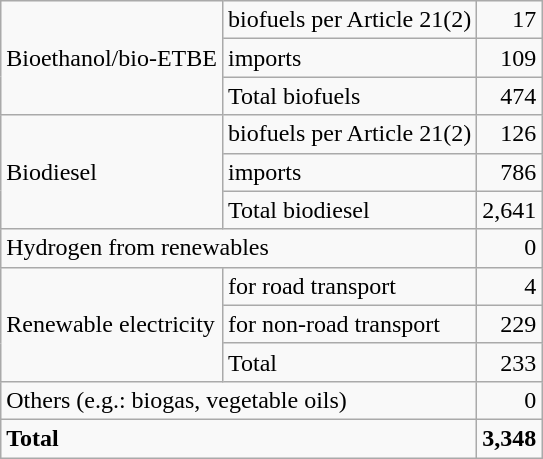<table class="wikitable">
<tr>
<td rowspan="3">Bioethanol/bio-ETBE</td>
<td>biofuels per Article 21(2)</td>
<td align="right">17</td>
</tr>
<tr>
<td>imports</td>
<td align="right">109</td>
</tr>
<tr>
<td>Total biofuels</td>
<td align="right">474</td>
</tr>
<tr>
<td rowspan="3">Biodiesel</td>
<td>biofuels per Article 21(2)</td>
<td align="right">126</td>
</tr>
<tr>
<td>imports</td>
<td align="right">786</td>
</tr>
<tr>
<td>Total biodiesel</td>
<td align="right">2,641</td>
</tr>
<tr>
<td colspan="2">Hydrogen from renewables</td>
<td align="right">0</td>
</tr>
<tr>
<td rowspan="3">Renewable electricity</td>
<td>for road transport</td>
<td align="right">4</td>
</tr>
<tr>
<td>for non-road transport</td>
<td align="right">229</td>
</tr>
<tr>
<td>Total</td>
<td align="right">233</td>
</tr>
<tr>
<td colspan="2">Others (e.g.: biogas, vegetable oils)</td>
<td align="right">0</td>
</tr>
<tr>
<td colspan="2"><strong>Total</strong></td>
<td align="right"><strong>3,348</strong></td>
</tr>
</table>
